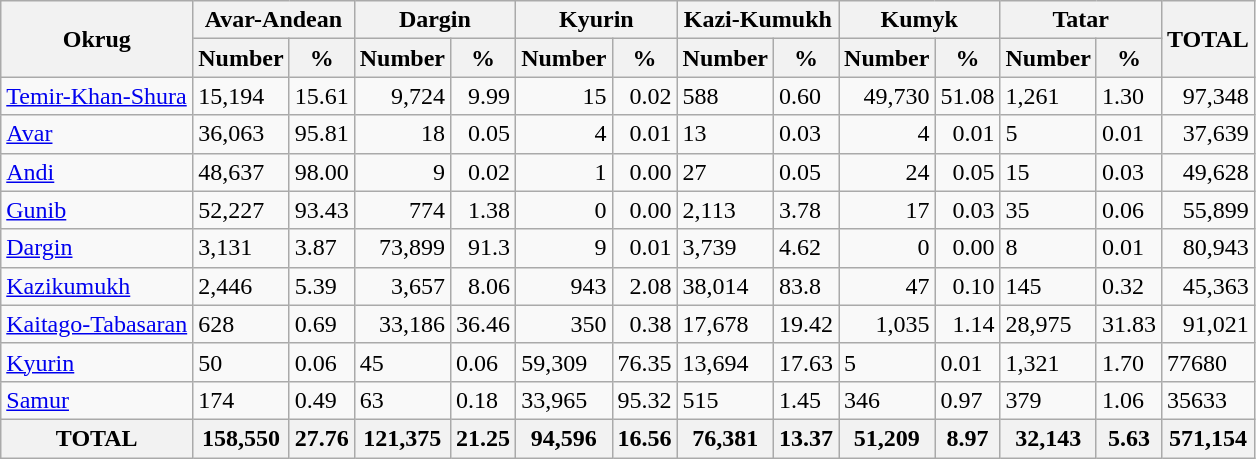<table class="wikitable sortable">
<tr>
<th rowspan="2">Okrug</th>
<th colspan="2">Avar-Andean</th>
<th colspan="2">Dargin</th>
<th colspan="2">Kyurin</th>
<th colspan="2">Kazi-Kumukh</th>
<th colspan="2">Kumyk</th>
<th colspan="2">Tatar</th>
<th rowspan="2">TOTAL</th>
</tr>
<tr>
<th>Number</th>
<th>%</th>
<th>Number</th>
<th>%</th>
<th>Number</th>
<th>%</th>
<th>Number</th>
<th>%</th>
<th>Number</th>
<th>%</th>
<th>Number</th>
<th>%</th>
</tr>
<tr>
<td><a href='#'>Temir-Khan-Shura</a></td>
<td>15,194</td>
<td>15.61</td>
<td align="right">9,724</td>
<td align="right">9.99</td>
<td align="right">15</td>
<td align="right">0.02</td>
<td>588</td>
<td>0.60</td>
<td align="right">49,730</td>
<td align="right">51.08</td>
<td>1,261</td>
<td>1.30</td>
<td align="right">97,348</td>
</tr>
<tr>
<td><a href='#'>Avar</a></td>
<td>36,063</td>
<td>95.81</td>
<td align="right">18</td>
<td align="right">0.05</td>
<td align="right">4</td>
<td align="right">0.01</td>
<td>13</td>
<td>0.03</td>
<td align="right">4</td>
<td align="right">0.01</td>
<td>5</td>
<td>0.01</td>
<td align="right">37,639</td>
</tr>
<tr>
<td><a href='#'>Andi</a></td>
<td>48,637</td>
<td>98.00</td>
<td align="right">9</td>
<td align="right">0.02</td>
<td align="right">1</td>
<td align="right">0.00</td>
<td>27</td>
<td>0.05</td>
<td align="right">24</td>
<td align="right">0.05</td>
<td>15</td>
<td>0.03</td>
<td align="right">49,628</td>
</tr>
<tr>
<td><a href='#'>Gunib</a></td>
<td>52,227</td>
<td>93.43</td>
<td align="right">774</td>
<td align="right">1.38</td>
<td align="right">0</td>
<td align="right">0.00</td>
<td>2,113</td>
<td>3.78</td>
<td align="right">17</td>
<td align="right">0.03</td>
<td>35</td>
<td>0.06</td>
<td align="right">55,899</td>
</tr>
<tr>
<td><a href='#'>Dargin</a></td>
<td>3,131</td>
<td>3.87</td>
<td align="right">73,899</td>
<td align="right">91.3</td>
<td align="right">9</td>
<td align="right">0.01</td>
<td>3,739</td>
<td>4.62</td>
<td align="right">0</td>
<td align="right">0.00</td>
<td>8</td>
<td>0.01</td>
<td align="right">80,943</td>
</tr>
<tr>
<td><a href='#'>Kazikumukh</a></td>
<td>2,446</td>
<td>5.39</td>
<td align="right">3,657</td>
<td align="right">8.06</td>
<td align="right">943</td>
<td align="right">2.08</td>
<td>38,014</td>
<td>83.8</td>
<td align="right">47</td>
<td align="right">0.10</td>
<td>145</td>
<td>0.32</td>
<td align="right">45,363</td>
</tr>
<tr>
<td><a href='#'>Kaitago-Tabasaran</a></td>
<td>628</td>
<td>0.69</td>
<td align="right">33,186</td>
<td align="right">36.46</td>
<td align="right">350</td>
<td align="right">0.38</td>
<td>17,678</td>
<td>19.42</td>
<td align="right">1,035</td>
<td align="right">1.14</td>
<td>28,975</td>
<td>31.83</td>
<td align="right">91,021</td>
</tr>
<tr>
<td><a href='#'>Kyurin</a></td>
<td>50</td>
<td>0.06</td>
<td>45</td>
<td>0.06</td>
<td>59,309</td>
<td>76.35</td>
<td>13,694</td>
<td>17.63</td>
<td>5</td>
<td>0.01</td>
<td>1,321</td>
<td>1.70</td>
<td>77680</td>
</tr>
<tr>
<td><a href='#'>Samur</a></td>
<td>174</td>
<td>0.49</td>
<td>63</td>
<td>0.18</td>
<td>33,965</td>
<td>95.32</td>
<td>515</td>
<td>1.45</td>
<td>346</td>
<td>0.97</td>
<td>379</td>
<td>1.06</td>
<td>35633</td>
</tr>
<tr>
<th><strong>TOTAL</strong></th>
<th>158,550</th>
<th>27.76</th>
<th>121,375</th>
<th>21.25</th>
<th>94,596</th>
<th>16.56</th>
<th>76,381</th>
<th>13.37</th>
<th>51,209</th>
<th>8.97</th>
<th>32,143</th>
<th>5.63</th>
<th>571,154</th>
</tr>
</table>
